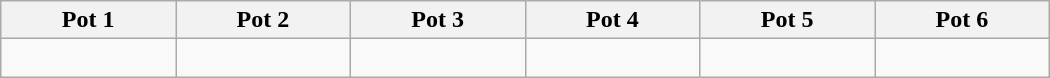<table class="wikitable" width=700>
<tr>
<th width=5%>Pot 1</th>
<th width=5%>Pot 2</th>
<th width=5%>Pot 3</th>
<th width=5%>Pot 4</th>
<th width=5%>Pot 5</th>
<th width=5%>Pot 6</th>
</tr>
<tr>
<td valign="top"><br></td>
<td valign="top"><br></td>
<td valign="top"><br></td>
<td valign="top"><br></td>
<td valign="top"><br></td>
<td valign="top"><br></td>
</tr>
</table>
